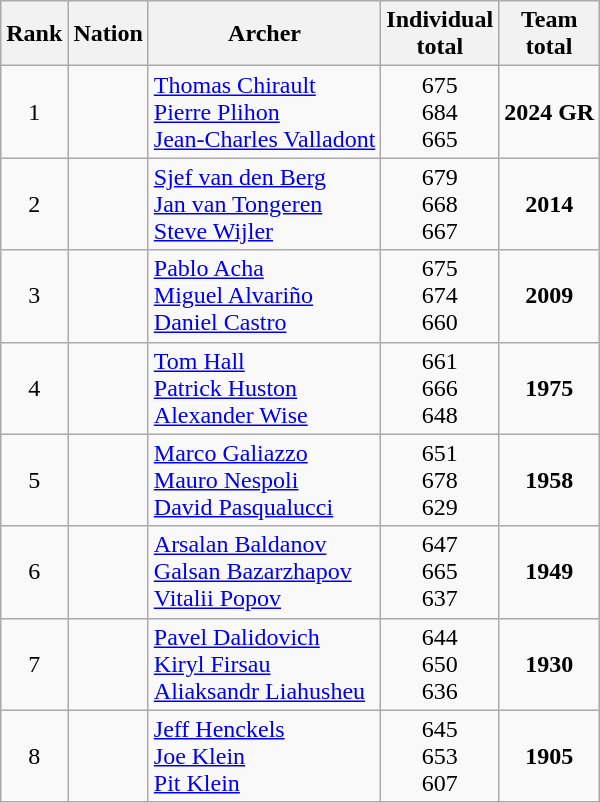<table class="wikitable sortable" style="text-align:center">
<tr>
<th>Rank</th>
<th>Nation</th>
<th>Archer</th>
<th>Individual<br>total</th>
<th>Team<br>total</th>
</tr>
<tr>
<td>1</td>
<td align=left></td>
<td align=left><a href='#'>Thomas Chirault</a><br><a href='#'>Pierre Plihon</a><br><a href='#'>Jean-Charles Valladont</a></td>
<td>675<br>684<br>665</td>
<td><strong>2024 GR</strong></td>
</tr>
<tr>
<td>2</td>
<td align=left></td>
<td align=left><a href='#'>Sjef van den Berg</a><br><a href='#'>Jan van Tongeren</a><br><a href='#'>Steve Wijler</a></td>
<td>679<br>668<br>667</td>
<td><strong>2014</strong></td>
</tr>
<tr>
<td>3</td>
<td align=left></td>
<td align=left><a href='#'>Pablo Acha</a><br><a href='#'>Miguel Alvariño</a><br><a href='#'>Daniel Castro</a></td>
<td>675<br>674<br>660</td>
<td><strong>2009</strong></td>
</tr>
<tr>
<td>4</td>
<td align=left></td>
<td align=left><a href='#'>Tom Hall</a><br><a href='#'>Patrick Huston</a><br><a href='#'>Alexander Wise</a></td>
<td>661<br>666<br>648</td>
<td><strong>1975</strong></td>
</tr>
<tr>
<td>5</td>
<td align=left></td>
<td align=left><a href='#'>Marco Galiazzo</a><br><a href='#'>Mauro Nespoli</a><br><a href='#'>David Pasqualucci</a></td>
<td>651<br>678<br>629</td>
<td><strong>1958</strong></td>
</tr>
<tr>
<td>6</td>
<td align=left></td>
<td align=left><a href='#'>Arsalan Baldanov</a><br><a href='#'>Galsan Bazarzhapov</a><br><a href='#'>Vitalii Popov</a></td>
<td>647<br>665<br>637</td>
<td><strong>1949</strong></td>
</tr>
<tr>
<td>7</td>
<td align=left></td>
<td align=left><a href='#'>Pavel Dalidovich</a><br><a href='#'>Kiryl Firsau</a><br><a href='#'>Aliaksandr Liahusheu</a></td>
<td>644<br>650<br>636</td>
<td><strong>1930</strong></td>
</tr>
<tr>
<td>8</td>
<td align=left></td>
<td align=left><a href='#'>Jeff Henckels</a><br><a href='#'>Joe Klein</a><br><a href='#'>Pit Klein</a></td>
<td>645<br>653<br>607</td>
<td><strong>1905</strong></td>
</tr>
</table>
